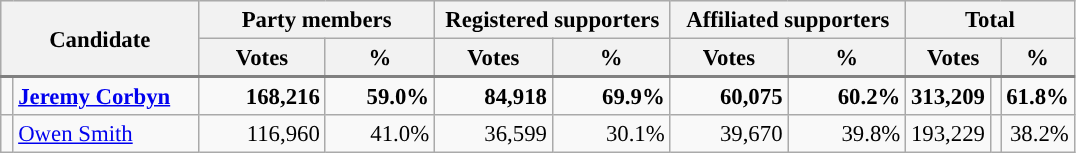<table class="wikitable" style="font-size: 95%;">
<tr style="background-color:#E9E9E9">
<th colspan="2" scope="col" rowspan="2" width="125">Candidate</th>
<th scope="col" colspan="2" width="150">Party members</th>
<th scope="col" colspan="2" width="150">Registered supporters</th>
<th scope="col" colspan="2" width="150">Affiliated supporters</th>
<th scope="col" colspan="3" width="75">Total</th>
</tr>
<tr style="background-color:#E9E9E9; border-bottom: 2px solid gray;">
<th>Votes</th>
<th>%</th>
<th>Votes</th>
<th>%</th>
<th>Votes</th>
<th>%</th>
<th scope="col" colspan="2">Votes</th>
<th>%</th>
</tr>
<tr align="right">
<td style="background-color: "></td>
<td scope="row" align="left"><strong><a href='#'>Jeremy Corbyn</a></strong></td>
<td><strong>168,216</strong></td>
<td><strong>59.0%</strong></td>
<td><strong>84,918</strong></td>
<td><strong>69.9%</strong></td>
<td><strong>60,075</strong></td>
<td><strong>60.2%</strong></td>
<td><strong>313,209</strong></td>
<td align=center></td>
<td><strong>61.8%</strong></td>
</tr>
<tr align="right">
<td style="background-color: "></td>
<td scope="row" align="left"><a href='#'>Owen Smith</a></td>
<td>116,960</td>
<td>41.0%</td>
<td>36,599</td>
<td>30.1%</td>
<td>39,670</td>
<td>39.8%</td>
<td>193,229</td>
<td align=center></td>
<td>38.2%</td>
</tr>
</table>
